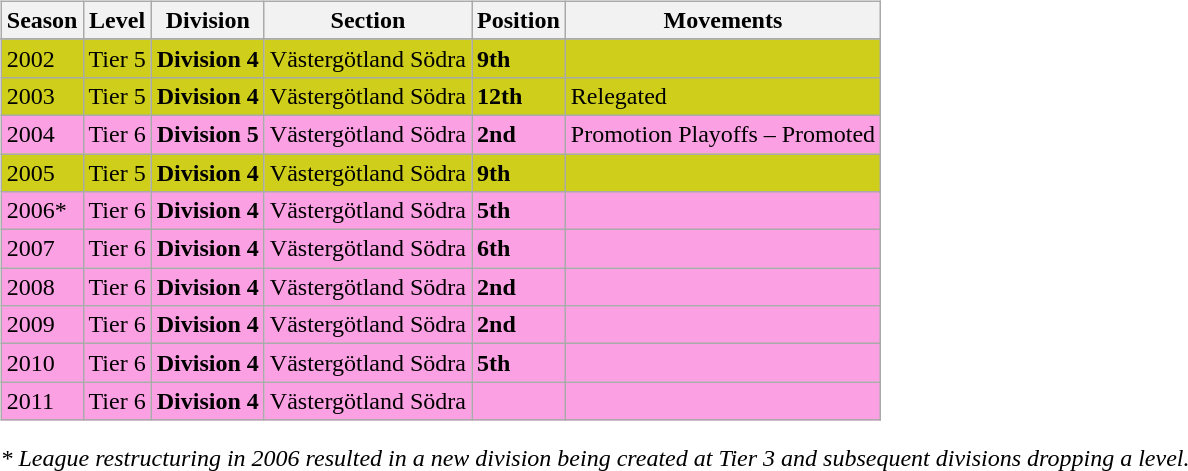<table>
<tr>
<td valign="top" width=0%><br><table class="wikitable">
<tr style="background:#f0f6fa;">
<th><strong>Season</strong></th>
<th><strong>Level</strong></th>
<th><strong>Division</strong></th>
<th><strong>Section</strong></th>
<th><strong>Position</strong></th>
<th><strong>Movements</strong></th>
</tr>
<tr>
</tr>
<tr>
<td style="background:#CECE1B;">2002</td>
<td style="background:#CECE1B;">Tier 5</td>
<td style="background:#CECE1B;"><strong>Division 4</strong></td>
<td style="background:#CECE1B;">Västergötland Södra</td>
<td style="background:#CECE1B;"><strong>9th</strong></td>
<td style="background:#CECE1B;"></td>
</tr>
<tr>
<td style="background:#CECE1B;">2003</td>
<td style="background:#CECE1B;">Tier 5</td>
<td style="background:#CECE1B;"><strong>Division 4</strong></td>
<td style="background:#CECE1B;">Västergötland Södra</td>
<td style="background:#CECE1B;"><strong>12th</strong></td>
<td style="background:#CECE1B;">Relegated</td>
</tr>
<tr>
<td style="background:#FBA0E3;">2004</td>
<td style="background:#FBA0E3;">Tier 6</td>
<td style="background:#FBA0E3;"><strong>Division 5</strong></td>
<td style="background:#FBA0E3;">Västergötland Södra</td>
<td style="background:#FBA0E3;"><strong>2nd</strong></td>
<td style="background:#FBA0E3;">Promotion Playoffs – Promoted</td>
</tr>
<tr>
<td style="background:#CECE1B;">2005</td>
<td style="background:#CECE1B;">Tier 5</td>
<td style="background:#CECE1B;"><strong>Division 4</strong></td>
<td style="background:#CECE1B;">Västergötland Södra</td>
<td style="background:#CECE1B;"><strong>9th</strong></td>
<td style="background:#CECE1B;"></td>
</tr>
<tr>
<td style="background:#FBA0E3;">2006*</td>
<td style="background:#FBA0E3;">Tier 6</td>
<td style="background:#FBA0E3;"><strong>Division 4</strong></td>
<td style="background:#FBA0E3;">Västergötland Södra</td>
<td style="background:#FBA0E3;"><strong>5th</strong></td>
<td style="background:#FBA0E3;"></td>
</tr>
<tr>
<td style="background:#FBA0E3;">2007</td>
<td style="background:#FBA0E3;">Tier 6</td>
<td style="background:#FBA0E3;"><strong>Division 4</strong></td>
<td style="background:#FBA0E3;">Västergötland Södra</td>
<td style="background:#FBA0E3;"><strong>6th</strong></td>
<td style="background:#FBA0E3;"></td>
</tr>
<tr>
<td style="background:#FBA0E3;">2008</td>
<td style="background:#FBA0E3;">Tier 6</td>
<td style="background:#FBA0E3;"><strong>Division 4</strong></td>
<td style="background:#FBA0E3;">Västergötland Södra</td>
<td style="background:#FBA0E3;"><strong>2nd</strong></td>
<td style="background:#FBA0E3;"></td>
</tr>
<tr>
<td style="background:#FBA0E3;">2009</td>
<td style="background:#FBA0E3;">Tier 6</td>
<td style="background:#FBA0E3;"><strong>Division 4</strong></td>
<td style="background:#FBA0E3;">Västergötland Södra</td>
<td style="background:#FBA0E3;"><strong>2nd</strong></td>
<td style="background:#FBA0E3;"></td>
</tr>
<tr>
<td style="background:#FBA0E3;">2010</td>
<td style="background:#FBA0E3;">Tier 6</td>
<td style="background:#FBA0E3;"><strong>Division 4</strong></td>
<td style="background:#FBA0E3;">Västergötland Södra</td>
<td style="background:#FBA0E3;"><strong>5th</strong></td>
<td style="background:#FBA0E3;"></td>
</tr>
<tr>
<td style="background:#FBA0E3;">2011</td>
<td style="background:#FBA0E3;">Tier 6</td>
<td style="background:#FBA0E3;"><strong>Division 4</strong></td>
<td style="background:#FBA0E3;">Västergötland Södra</td>
<td style="background:#FBA0E3;"></td>
<td style="background:#FBA0E3;"></td>
</tr>
</table>
<em>* League restructuring in 2006 resulted in a new division being created at Tier 3 and subsequent divisions dropping a level.</em>


</td>
</tr>
</table>
